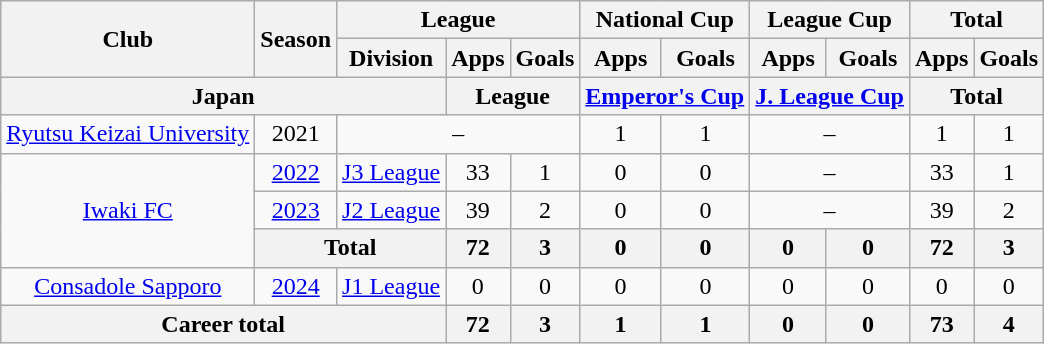<table class="wikitable" style="text-align:center">
<tr>
<th rowspan=2>Club</th>
<th rowspan=2>Season</th>
<th colspan=3>League</th>
<th colspan=2>National Cup</th>
<th colspan=2>League Cup</th>
<th colspan=2>Total</th>
</tr>
<tr>
<th>Division</th>
<th>Apps</th>
<th>Goals</th>
<th>Apps</th>
<th>Goals</th>
<th>Apps</th>
<th>Goals</th>
<th>Apps</th>
<th>Goals</th>
</tr>
<tr>
<th colspan=3>Japan</th>
<th colspan=2>League</th>
<th colspan=2><a href='#'>Emperor's Cup</a></th>
<th colspan=2><a href='#'>J. League Cup</a></th>
<th colspan=2>Total</th>
</tr>
<tr>
<td><a href='#'>Ryutsu Keizai University</a></td>
<td>2021</td>
<td colspan="3">–</td>
<td>1</td>
<td>1</td>
<td colspan="2">–</td>
<td>1</td>
<td>1</td>
</tr>
<tr>
<td rowspan=3><a href='#'>Iwaki FC</a></td>
<td><a href='#'>2022</a></td>
<td><a href='#'>J3 League</a></td>
<td>33</td>
<td>1</td>
<td>0</td>
<td>0</td>
<td colspan="2">–</td>
<td>33</td>
<td>1</td>
</tr>
<tr>
<td><a href='#'>2023</a></td>
<td><a href='#'>J2 League</a></td>
<td>39</td>
<td>2</td>
<td>0</td>
<td>0</td>
<td colspan="2">–</td>
<td>39</td>
<td>2</td>
</tr>
<tr>
<th colspan="2">Total</th>
<th>72</th>
<th>3</th>
<th>0</th>
<th>0</th>
<th>0</th>
<th>0</th>
<th>72</th>
<th>3</th>
</tr>
<tr>
<td rowspan=1><a href='#'>Consadole Sapporo</a></td>
<td><a href='#'>2024</a></td>
<td><a href='#'>J1 League</a></td>
<td>0</td>
<td>0</td>
<td>0</td>
<td>0</td>
<td>0</td>
<td>0</td>
<td>0</td>
<td>0</td>
</tr>
<tr>
<th colspan=3>Career total</th>
<th>72</th>
<th>3</th>
<th>1</th>
<th>1</th>
<th>0</th>
<th>0</th>
<th>73</th>
<th>4</th>
</tr>
</table>
